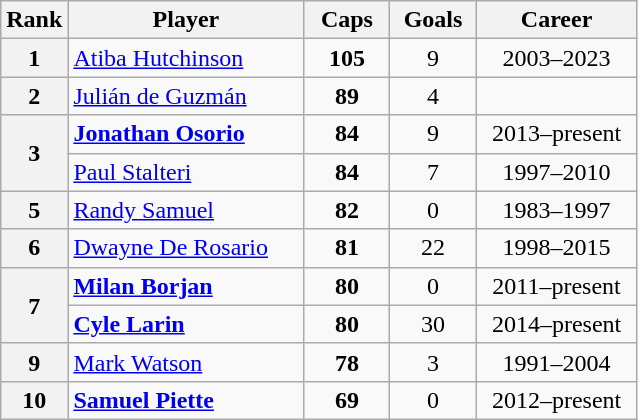<table class="wikitable sortable" style="text-align:center;">
<tr>
<th width=30px>Rank</th>
<th width=150px>Player</th>
<th width=50px>Caps</th>
<th width=50px>Goals</th>
<th width=100px>Career</th>
</tr>
<tr>
<th>1</th>
<td align="left"><a href='#'>Atiba Hutchinson</a></td>
<td><strong>105</strong></td>
<td>9</td>
<td>2003–2023</td>
</tr>
<tr>
<th>2</th>
<td align="left"><a href='#'>Julián de Guzmán</a></td>
<td><strong>89</strong></td>
<td>4</td>
<td></td>
</tr>
<tr>
<th rowspan="2">3</th>
<td align="left"><strong><a href='#'>Jonathan Osorio</a></strong></td>
<td><strong>84</strong></td>
<td>9</td>
<td>2013–present</td>
</tr>
<tr>
<td align="left"><a href='#'>Paul Stalteri</a></td>
<td><strong>84</strong></td>
<td>7</td>
<td>1997–2010</td>
</tr>
<tr>
<th>5</th>
<td align="left"><a href='#'>Randy Samuel</a></td>
<td><strong>82</strong></td>
<td>0</td>
<td>1983–1997</td>
</tr>
<tr>
<th>6</th>
<td align="left"><a href='#'>Dwayne De Rosario</a></td>
<td><strong>81</strong></td>
<td>22</td>
<td>1998–2015</td>
</tr>
<tr>
<th rowspan="2">7</th>
<td align="left"><strong><a href='#'>Milan Borjan</a></strong></td>
<td><strong>80</strong></td>
<td>0</td>
<td>2011–present</td>
</tr>
<tr>
<td align="left"><strong><a href='#'>Cyle Larin</a></strong></td>
<td><strong>80</strong></td>
<td>30</td>
<td>2014–present</td>
</tr>
<tr>
<th>9</th>
<td align="left"><a href='#'>Mark Watson</a></td>
<td><strong>78</strong></td>
<td>3</td>
<td>1991–2004</td>
</tr>
<tr>
<th>10</th>
<td align="left"><strong><a href='#'>Samuel Piette</a></strong></td>
<td><strong>69</strong></td>
<td>0</td>
<td>2012–present</td>
</tr>
</table>
